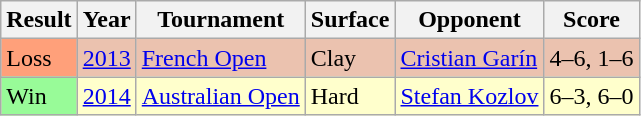<table class="sortable wikitable">
<tr>
<th>Result</th>
<th>Year</th>
<th>Tournament</th>
<th>Surface</th>
<th>Opponent</th>
<th class="unsortable">Score</th>
</tr>
<tr style="background:#ebc2af;">
<td bgcolor=ffa07a>Loss</td>
<td><a href='#'>2013</a></td>
<td><a href='#'>French Open</a></td>
<td>Clay</td>
<td> <a href='#'>Cristian Garín</a></td>
<td>4–6, 1–6</td>
</tr>
<tr style="background:#ffffcc;">
<td bgcolor=98fb98>Win</td>
<td><a href='#'>2014</a></td>
<td><a href='#'>Australian Open</a></td>
<td>Hard</td>
<td> <a href='#'>Stefan Kozlov</a></td>
<td>6–3, 6–0</td>
</tr>
</table>
